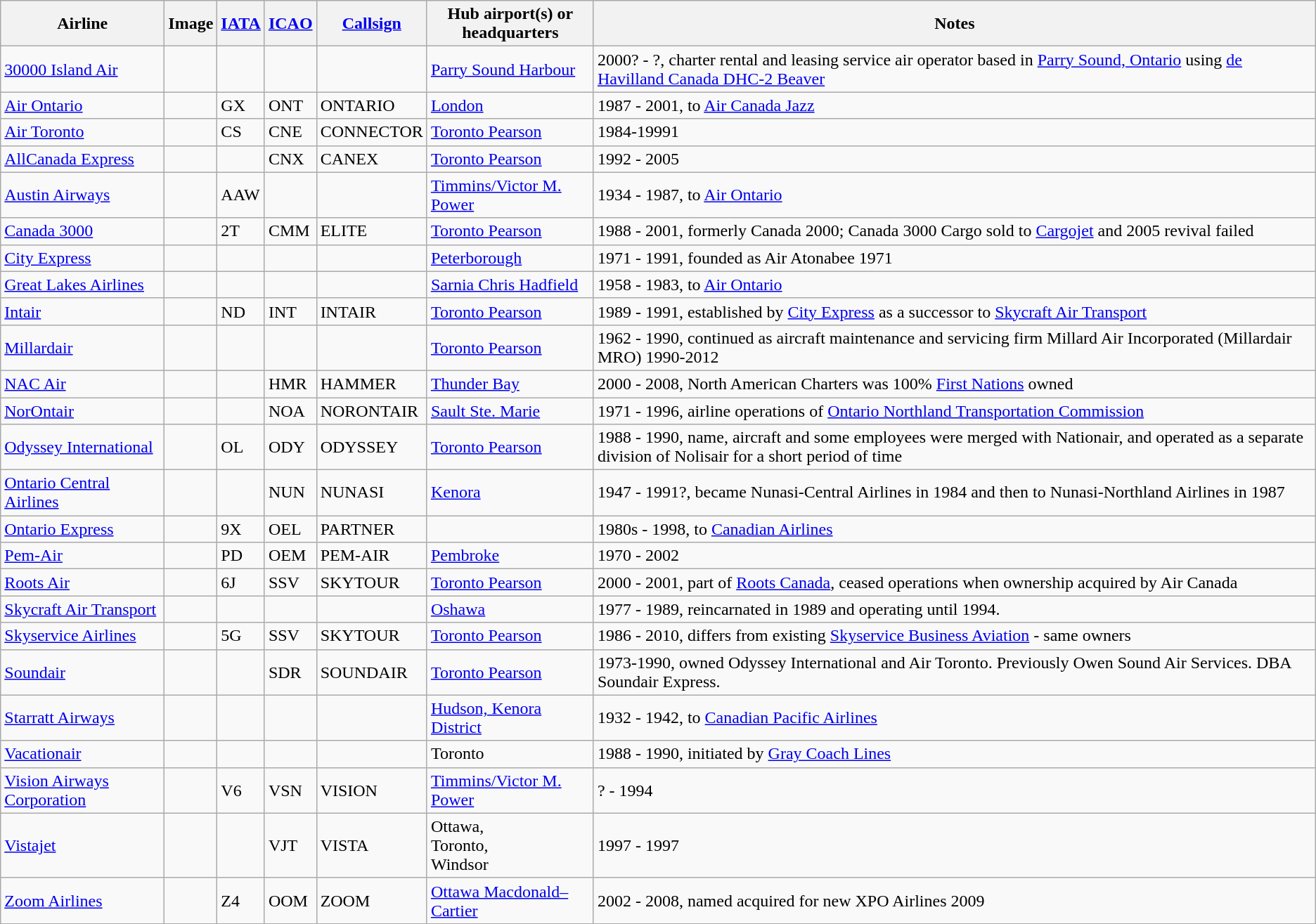<table class="wikitable sortable" style="border: 0; cellpadding: 2; cellspacing: 3;">
<tr style="vertical-align:middle;">
<th>Airline</th>
<th>Image</th>
<th><a href='#'>IATA</a></th>
<th><a href='#'>ICAO</a></th>
<th><a href='#'>Callsign</a></th>
<th>Hub airport(s) or<br>headquarters</th>
<th class="unsortable">Notes</th>
</tr>
<tr>
<td><div></div><a href='#'>30000 Island Air</a></td>
<td></td>
<td></td>
<td></td>
<td></td>
<td><a href='#'>Parry Sound Harbour</a></td>
<td>2000? - ?, charter rental and leasing service air operator based in <a href='#'>Parry Sound, Ontario</a> using <a href='#'>de Havilland Canada DHC-2 Beaver</a></td>
</tr>
<tr>
<td><a href='#'>Air Ontario</a></td>
<td></td>
<td>GX</td>
<td>ONT</td>
<td>ONTARIO</td>
<td><a href='#'>London</a></td>
<td>1987 - 2001, to <a href='#'>Air Canada Jazz</a></td>
</tr>
<tr>
<td><a href='#'>Air Toronto</a></td>
<td></td>
<td>CS</td>
<td>CNE</td>
<td>CONNECTOR</td>
<td><a href='#'>Toronto Pearson</a></td>
<td>1984-19991</td>
</tr>
<tr>
<td><a href='#'>AllCanada Express</a></td>
<td></td>
<td></td>
<td>CNX</td>
<td>CANEX</td>
<td><a href='#'>Toronto Pearson</a></td>
<td>1992 - 2005</td>
</tr>
<tr>
<td><a href='#'>Austin Airways</a></td>
<td></td>
<td>AAW</td>
<td></td>
<td></td>
<td><a href='#'>Timmins/Victor M. Power</a></td>
<td>1934 - 1987, to <a href='#'>Air Ontario</a></td>
</tr>
<tr>
<td><a href='#'>Canada 3000</a></td>
<td></td>
<td>2T</td>
<td>CMM</td>
<td>ELITE</td>
<td><a href='#'>Toronto Pearson</a></td>
<td>1988 - 2001, formerly Canada 2000; Canada 3000 Cargo sold to <a href='#'>Cargojet</a> and 2005 revival failed</td>
</tr>
<tr>
<td><a href='#'>City Express</a></td>
<td></td>
<td></td>
<td></td>
<td></td>
<td><a href='#'>Peterborough</a></td>
<td>1971 - 1991, founded as Air Atonabee 1971</td>
</tr>
<tr>
<td><a href='#'>Great Lakes Airlines</a></td>
<td></td>
<td></td>
<td></td>
<td></td>
<td><a href='#'>Sarnia Chris Hadfield</a></td>
<td>1958 - 1983, to <a href='#'>Air Ontario</a></td>
</tr>
<tr>
<td><a href='#'>Intair</a></td>
<td></td>
<td>ND</td>
<td>INT</td>
<td>INTAIR</td>
<td><a href='#'>Toronto Pearson</a></td>
<td>1989 - 1991, established by <a href='#'>City Express</a> as a successor to <a href='#'>Skycraft Air Transport</a></td>
</tr>
<tr>
<td><a href='#'>Millardair</a></td>
<td></td>
<td></td>
<td></td>
<td></td>
<td><a href='#'>Toronto Pearson</a></td>
<td>1962 - 1990, continued as aircraft maintenance and servicing firm Millard Air Incorporated (Millardair MRO) 1990-2012</td>
</tr>
<tr>
<td><a href='#'>NAC Air</a></td>
<td></td>
<td></td>
<td>HMR</td>
<td>HAMMER</td>
<td><a href='#'>Thunder Bay</a></td>
<td>2000 - 2008, North American Charters was 100% <a href='#'>First Nations</a> owned</td>
</tr>
<tr>
<td><a href='#'>NorOntair</a></td>
<td></td>
<td></td>
<td>NOA</td>
<td>NORONTAIR</td>
<td><a href='#'>Sault Ste. Marie</a></td>
<td>1971 - 1996, airline operations of <a href='#'>Ontario Northland Transportation Commission</a></td>
</tr>
<tr>
<td><a href='#'>Odyssey International</a></td>
<td></td>
<td>OL</td>
<td>ODY</td>
<td>ODYSSEY</td>
<td><a href='#'>Toronto Pearson</a></td>
<td>1988 - 1990, name, aircraft and some employees were merged with Nationair, and operated as a separate division of Nolisair for a short period of time</td>
</tr>
<tr>
<td><a href='#'>Ontario Central Airlines</a></td>
<td></td>
<td></td>
<td>NUN</td>
<td>NUNASI</td>
<td><a href='#'>Kenora</a></td>
<td>1947 - 1991?, became Nunasi-Central Airlines in 1984 and then to Nunasi-Northland Airlines in 1987</td>
</tr>
<tr>
<td><a href='#'>Ontario Express</a></td>
<td></td>
<td>9X</td>
<td>OEL</td>
<td>PARTNER</td>
<td></td>
<td>1980s - 1998, to <a href='#'>Canadian Airlines</a></td>
</tr>
<tr>
<td><a href='#'>Pem-Air</a></td>
<td></td>
<td>PD</td>
<td>OEM</td>
<td>PEM-AIR</td>
<td><a href='#'>Pembroke</a></td>
<td>1970 - 2002</td>
</tr>
<tr>
<td><a href='#'>Roots Air</a></td>
<td></td>
<td>6J</td>
<td>SSV</td>
<td>SKYTOUR</td>
<td><a href='#'>Toronto Pearson</a></td>
<td>2000 - 2001, part of <a href='#'>Roots Canada</a>, ceased operations when ownership acquired by Air Canada</td>
</tr>
<tr>
<td><a href='#'>Skycraft Air Transport</a></td>
<td></td>
<td></td>
<td></td>
<td></td>
<td><a href='#'>Oshawa</a></td>
<td>1977 - 1989, reincarnated in 1989 and operating until 1994.</td>
</tr>
<tr>
<td><a href='#'>Skyservice Airlines</a></td>
<td></td>
<td>5G</td>
<td>SSV</td>
<td>SKYTOUR</td>
<td><a href='#'>Toronto Pearson</a></td>
<td>1986 - 2010, differs from existing <a href='#'>Skyservice Business Aviation</a> - same owners</td>
</tr>
<tr>
<td><a href='#'>Soundair</a></td>
<td></td>
<td></td>
<td>SDR</td>
<td>SOUNDAIR</td>
<td><a href='#'>Toronto Pearson</a></td>
<td>1973-1990, owned Odyssey International and Air Toronto. Previously Owen Sound Air Services. DBA Soundair Express.</td>
</tr>
<tr>
<td><a href='#'>Starratt Airways</a></td>
<td></td>
<td></td>
<td></td>
<td></td>
<td><a href='#'>Hudson, Kenora District</a></td>
<td>1932 - 1942, to <a href='#'>Canadian Pacific Airlines</a></td>
</tr>
<tr>
<td><a href='#'>Vacationair</a></td>
<td></td>
<td></td>
<td></td>
<td></td>
<td>Toronto</td>
<td>1988 - 1990, initiated by <a href='#'>Gray Coach Lines</a></td>
</tr>
<tr>
<td><a href='#'>Vision Airways Corporation</a></td>
<td></td>
<td>V6</td>
<td>VSN</td>
<td>VISION</td>
<td><a href='#'>Timmins/Victor M. Power</a></td>
<td>? - 1994</td>
</tr>
<tr>
<td><a href='#'>Vistajet</a></td>
<td></td>
<td></td>
<td>VJT</td>
<td>VISTA</td>
<td>Ottawa,<br>Toronto,<br>Windsor</td>
<td>1997 - 1997</td>
</tr>
<tr>
<td><a href='#'>Zoom Airlines</a></td>
<td></td>
<td>Z4</td>
<td>OOM</td>
<td>ZOOM</td>
<td><a href='#'>Ottawa Macdonald–Cartier</a></td>
<td>2002 - 2008, named acquired for new XPO Airlines 2009</td>
</tr>
</table>
